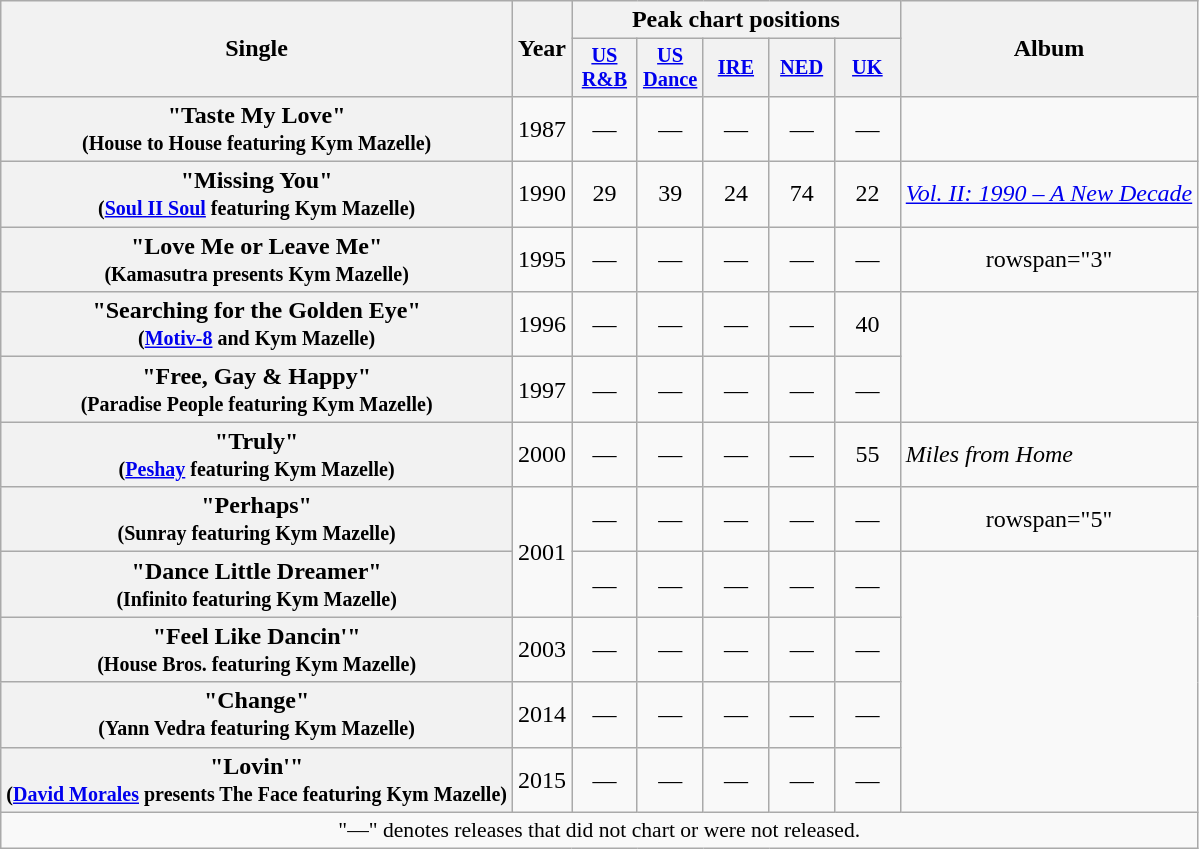<table class="wikitable plainrowheaders" style="text-align:center;" border="1">
<tr>
<th rowspan="2">Single</th>
<th rowspan="2">Year</th>
<th colspan="5">Peak chart positions</th>
<th rowspan="2">Album</th>
</tr>
<tr>
<th scope="col" style="width:2.75em;font-size:85%;"><a href='#'>US<br>R&B</a><br></th>
<th scope="col" style="width:2.75em;font-size:85%;"><a href='#'>US<br>Dance</a><br></th>
<th scope="col" style="width:2.75em;font-size:85%;"><a href='#'>IRE</a><br></th>
<th scope="col" style="width:2.75em;font-size:85%;"><a href='#'>NED</a><br></th>
<th scope="col" style="width:2.75em;font-size:85%;"><a href='#'>UK</a><br></th>
</tr>
<tr>
<th scope="row">"Taste My Love" <br><small>(House to House featuring Kym Mazelle)</small></th>
<td>1987</td>
<td>—</td>
<td>—</td>
<td>—</td>
<td>—</td>
<td>—</td>
<td></td>
</tr>
<tr>
<th scope="row">"Missing You" <br><small>(<a href='#'>Soul II Soul</a> featuring Kym Mazelle)</small></th>
<td>1990</td>
<td>29</td>
<td>39</td>
<td>24</td>
<td>74</td>
<td>22</td>
<td align="left"><em><a href='#'>Vol. II: 1990 – A New Decade</a></em></td>
</tr>
<tr>
<th scope="row">"Love Me or Leave Me" <br><small>(Kamasutra presents Kym Mazelle)</small></th>
<td>1995</td>
<td>—</td>
<td>—</td>
<td>—</td>
<td>—</td>
<td>—</td>
<td>rowspan="3" </td>
</tr>
<tr>
<th scope="row">"Searching for the Golden Eye" <br><small>(<a href='#'>Motiv-8</a> and Kym Mazelle)</small></th>
<td rowspan="1">1996</td>
<td>—</td>
<td>—</td>
<td>—</td>
<td>—</td>
<td>40</td>
</tr>
<tr>
<th scope="row">"Free, Gay & Happy" <br><small>(Paradise People featuring Kym Mazelle)</small></th>
<td>1997</td>
<td>—</td>
<td>—</td>
<td>—</td>
<td>—</td>
<td>—</td>
</tr>
<tr>
<th scope="row">"Truly" <br><small>(<a href='#'>Peshay</a> featuring Kym Mazelle)</small></th>
<td>2000</td>
<td>—</td>
<td>—</td>
<td>—</td>
<td>—</td>
<td>55</td>
<td align="left"><em>Miles from Home</em></td>
</tr>
<tr>
<th scope="row">"Perhaps" <br><small>(Sunray featuring Kym Mazelle)</small></th>
<td rowspan="2">2001</td>
<td>—</td>
<td>—</td>
<td>—</td>
<td>—</td>
<td>—</td>
<td>rowspan="5" </td>
</tr>
<tr>
<th scope="row">"Dance Little Dreamer" <br><small>(Infinito featuring Kym Mazelle)</small></th>
<td>—</td>
<td>—</td>
<td>—</td>
<td>—</td>
<td>—</td>
</tr>
<tr>
<th scope="row">"Feel Like Dancin'" <br><small>(House Bros. featuring Kym Mazelle)</small></th>
<td>2003</td>
<td>—</td>
<td>—</td>
<td>—</td>
<td>—</td>
<td>—</td>
</tr>
<tr>
<th scope="row">"Change" <br><small>(Yann Vedra featuring Kym Mazelle)</small></th>
<td>2014</td>
<td>—</td>
<td>—</td>
<td>—</td>
<td>—</td>
<td>—</td>
</tr>
<tr>
<th scope="row">"Lovin'" <br><small>(<a href='#'>David Morales</a> presents The Face featuring Kym Mazelle)</small></th>
<td>2015</td>
<td>—</td>
<td>—</td>
<td>—</td>
<td>—</td>
<td>—</td>
</tr>
<tr>
<td colspan="18" style="font-size:90%">"—" denotes releases that did not chart or were not released.</td>
</tr>
</table>
